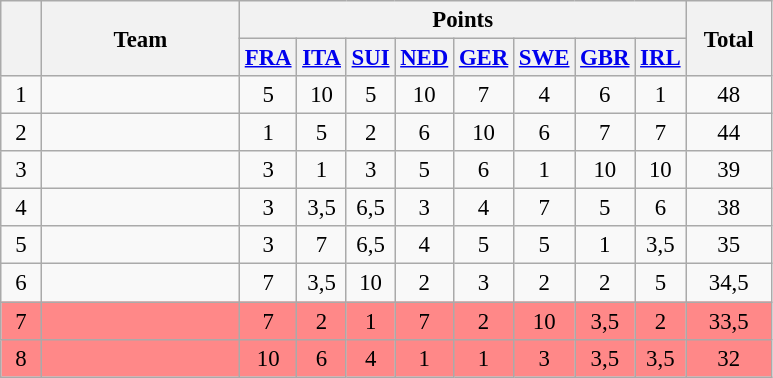<table class="wikitable" style="font-size:95%; text-align:center">
<tr>
<th rowspan=2 width=20></th>
<th rowspan=2 width=125>Team</th>
<th colspan=8>Points</th>
<th rowspan=2 width=50>Total</th>
</tr>
<tr valign="top">
<th><a href='#'>FRA</a><br></th>
<th><a href='#'>ITA</a><br></th>
<th><a href='#'>SUI</a><br></th>
<th><a href='#'>NED</a><br></th>
<th><a href='#'>GER</a><br></th>
<th><a href='#'>SWE</a><br></th>
<th><a href='#'>GBR</a><br></th>
<th><a href='#'>IRL</a><br></th>
</tr>
<tr>
<td align=center>1</td>
<td align=left></td>
<td align=center>5</td>
<td align=center>10</td>
<td align=center>5</td>
<td align=center>10</td>
<td align=center>7</td>
<td align=center>4</td>
<td align=center>6</td>
<td align=center>1</td>
<td align=center>48</td>
</tr>
<tr>
<td align=center>2</td>
<td align=left></td>
<td align=center>1</td>
<td align=center>5</td>
<td align=center>2</td>
<td align=center>6</td>
<td align=center>10</td>
<td align=center>6</td>
<td align=center>7</td>
<td align=center>7</td>
<td align=center>44</td>
</tr>
<tr>
<td align=center>3</td>
<td align=left></td>
<td align=center>3</td>
<td align=center>1</td>
<td align=center>3</td>
<td align=center>5</td>
<td align=center>6</td>
<td align=center>1</td>
<td align=center>10</td>
<td align=center>10</td>
<td align=center>39</td>
</tr>
<tr>
<td align=center>4</td>
<td align=left></td>
<td align=center>3</td>
<td align=center>3,5</td>
<td align=center>6,5</td>
<td align=center>3</td>
<td align=center>4</td>
<td align=center>7</td>
<td align=center>5</td>
<td align=center>6</td>
<td align=center>38</td>
</tr>
<tr>
<td align=center>5</td>
<td align=left></td>
<td align=center>3</td>
<td align=center>7</td>
<td align=center>6,5</td>
<td align=center>4</td>
<td align=center>5</td>
<td align=center>5</td>
<td align=center>1</td>
<td align=center>3,5</td>
<td align=center>35</td>
</tr>
<tr>
<td align=center>6</td>
<td align=left></td>
<td align=center>7</td>
<td align=center>3,5</td>
<td align=center>10</td>
<td align=center>2</td>
<td align=center>3</td>
<td align=center>2</td>
<td align=center>2</td>
<td align=center>5</td>
<td align=center>34,5</td>
</tr>
<tr bgcolor=#FF8888>
<td align=center>7</td>
<td align=left></td>
<td align=center>7</td>
<td align=center>2</td>
<td align=center>1</td>
<td align=center>7</td>
<td align=center>2</td>
<td align=center>10</td>
<td align=center>3,5</td>
<td align=center>2</td>
<td align=center>33,5</td>
</tr>
<tr bgcolor=#FF8888>
<td align=center>8</td>
<td align=left></td>
<td align=center>10</td>
<td align=center>6</td>
<td align=center>4</td>
<td align=center>1</td>
<td align=center>1</td>
<td align=center>3</td>
<td align=center>3,5</td>
<td align=center>3,5</td>
<td align=center>32</td>
</tr>
</table>
